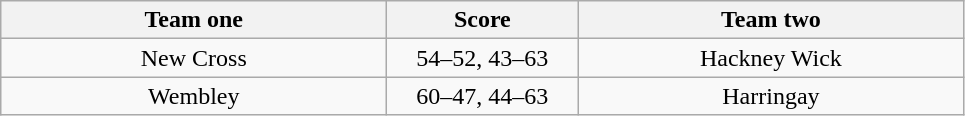<table class="wikitable" style="text-align: center">
<tr>
<th width=250>Team one</th>
<th width=120>Score</th>
<th width=250>Team two</th>
</tr>
<tr>
<td>New Cross</td>
<td>54–52, 43–63</td>
<td>Hackney Wick</td>
</tr>
<tr>
<td>Wembley</td>
<td>60–47, 44–63</td>
<td>Harringay</td>
</tr>
</table>
